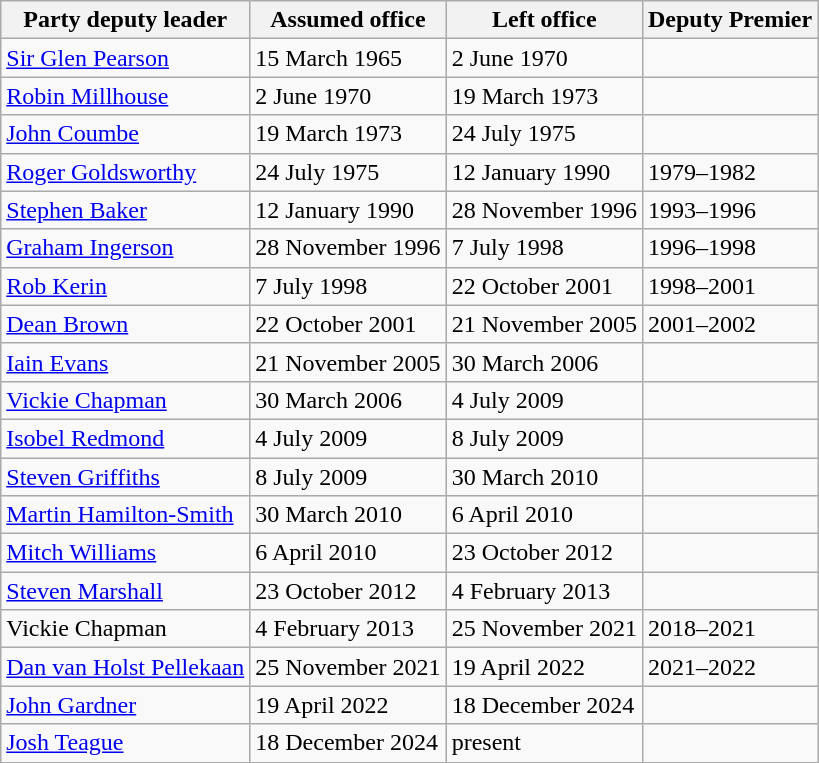<table class="wikitable">
<tr>
<th>Party deputy leader</th>
<th class="unsortable">Assumed office</th>
<th class="unsortable">Left office</th>
<th>Deputy Premier</th>
</tr>
<tr>
<td><a href='#'>Sir Glen Pearson</a></td>
<td>15 March 1965</td>
<td>2 June 1970</td>
<td></td>
</tr>
<tr>
<td><a href='#'>Robin Millhouse</a></td>
<td>2 June 1970</td>
<td>19 March 1973</td>
<td></td>
</tr>
<tr>
<td><a href='#'>John Coumbe</a></td>
<td>19 March 1973</td>
<td>24 July 1975</td>
<td></td>
</tr>
<tr>
<td><a href='#'>Roger Goldsworthy</a></td>
<td>24 July 1975</td>
<td>12 January 1990</td>
<td>1979–1982</td>
</tr>
<tr>
<td><a href='#'>Stephen Baker</a></td>
<td>12 January 1990</td>
<td>28 November 1996</td>
<td>1993–1996</td>
</tr>
<tr>
<td><a href='#'>Graham Ingerson</a></td>
<td>28 November 1996</td>
<td>7 July 1998</td>
<td>1996–1998</td>
</tr>
<tr>
<td><a href='#'>Rob Kerin</a></td>
<td>7 July 1998</td>
<td>22 October 2001</td>
<td>1998–2001</td>
</tr>
<tr>
<td><a href='#'>Dean Brown</a></td>
<td>22 October 2001</td>
<td>21 November 2005</td>
<td>2001–2002</td>
</tr>
<tr>
<td><a href='#'>Iain Evans</a></td>
<td>21 November 2005</td>
<td>30 March 2006</td>
<td></td>
</tr>
<tr>
<td><a href='#'>Vickie Chapman</a></td>
<td>30 March 2006</td>
<td>4 July 2009</td>
<td></td>
</tr>
<tr>
<td><a href='#'>Isobel Redmond</a></td>
<td>4 July 2009</td>
<td>8 July 2009</td>
<td></td>
</tr>
<tr>
<td><a href='#'>Steven Griffiths</a></td>
<td>8 July 2009</td>
<td>30 March 2010</td>
<td></td>
</tr>
<tr>
<td><a href='#'>Martin Hamilton-Smith</a></td>
<td>30 March 2010</td>
<td>6 April 2010</td>
<td></td>
</tr>
<tr>
<td><a href='#'>Mitch Williams</a></td>
<td>6 April 2010</td>
<td>23 October 2012</td>
<td></td>
</tr>
<tr>
<td><a href='#'>Steven Marshall</a></td>
<td>23 October 2012</td>
<td>4 February 2013</td>
<td></td>
</tr>
<tr>
<td>Vickie Chapman</td>
<td>4 February 2013</td>
<td>25 November 2021</td>
<td>2018–2021</td>
</tr>
<tr>
<td><a href='#'>Dan van Holst Pellekaan</a></td>
<td>25 November 2021</td>
<td>19 April 2022</td>
<td>2021–2022</td>
</tr>
<tr>
<td><a href='#'>John Gardner</a></td>
<td>19 April 2022</td>
<td>18 December 2024</td>
<td></td>
</tr>
<tr>
<td><a href='#'>Josh Teague</a></td>
<td>18 December 2024</td>
<td>present</td>
<td></td>
</tr>
</table>
